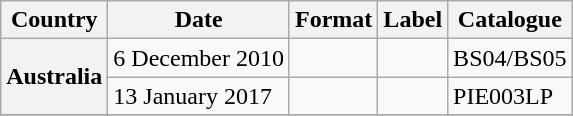<table class="wikitable plainrowheaders">
<tr>
<th>Country</th>
<th>Date</th>
<th>Format</th>
<th>Label</th>
<th>Catalogue</th>
</tr>
<tr>
<th rowspan="2" scope="row">Australia</th>
<td>6 December 2010</td>
<td></td>
<td></td>
<td>BS04/BS05</td>
</tr>
<tr>
<td>13 January 2017</td>
<td></td>
<td></td>
<td>PIE003LP</td>
</tr>
<tr>
</tr>
</table>
